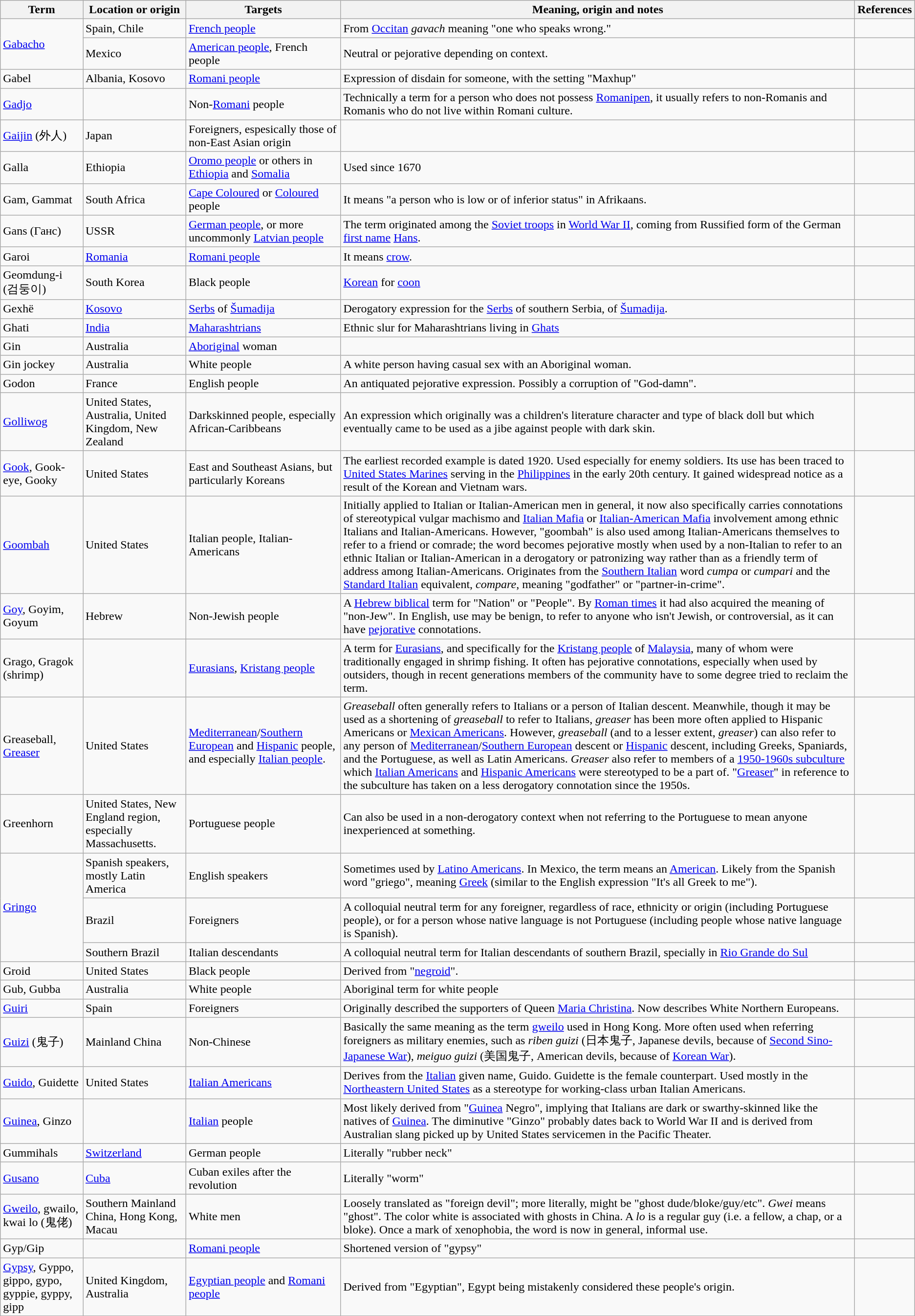<table class="wikitable">
<tr>
<th>Term</th>
<th>Location or origin</th>
<th>Targets</th>
<th>Meaning, origin and notes</th>
<th>References</th>
</tr>
<tr>
<td rowspan="2"><a href='#'>Gabacho</a></td>
<td>Spain, Chile</td>
<td><a href='#'>French people</a></td>
<td>From <a href='#'>Occitan</a> <em>gavach</em> meaning "one who speaks wrong."</td>
<td></td>
</tr>
<tr>
<td>Mexico</td>
<td><a href='#'>American people</a>, French people</td>
<td>Neutral or pejorative depending on context.</td>
<td></td>
</tr>
<tr>
<td>Gabel</td>
<td>Albania, Kosovo</td>
<td><a href='#'>Romani people</a></td>
<td>Expression of disdain for someone, with the setting "Maxhup"</td>
<td></td>
</tr>
<tr>
<td><a href='#'>Gadjo</a></td>
<td></td>
<td>Non-<a href='#'>Romani</a> people</td>
<td>Technically a term for a person who does not possess <a href='#'>Romanipen</a>, it usually refers to non-Romanis and Romanis who do not live within Romani culture.</td>
<td></td>
</tr>
<tr>
<td><a href='#'>Gaijin</a> (外人)</td>
<td>Japan</td>
<td>Foreigners, espesically those of non-East Asian origin</td>
<td></td>
<td></td>
</tr>
<tr>
<td>Galla</td>
<td>Ethiopia</td>
<td><a href='#'>Oromo people</a> or others in <a href='#'>Ethiopia</a> and <a href='#'>Somalia</a></td>
<td>Used since 1670</td>
<td></td>
</tr>
<tr>
<td>Gam, Gammat</td>
<td>South Africa</td>
<td><a href='#'>Cape Coloured</a> or <a href='#'>Coloured</a> people</td>
<td>It means "a person who is low or of inferior status" in Afrikaans.</td>
<td></td>
</tr>
<tr>
<td>Gans (Ганс)</td>
<td>USSR</td>
<td><a href='#'>German people</a>, or more uncommonly <a href='#'>Latvian people</a></td>
<td>The term originated among the <a href='#'>Soviet troops</a> in <a href='#'>World War II</a>, coming from Russified form of the German <a href='#'>first name</a> <a href='#'>Hans</a>.</td>
<td></td>
</tr>
<tr>
<td>Garoi</td>
<td><a href='#'>Romania</a></td>
<td><a href='#'>Romani people</a></td>
<td>It means <a href='#'>crow</a>.</td>
<td></td>
</tr>
<tr>
<td>Geomdung-i (검둥이)</td>
<td>South Korea</td>
<td>Black people</td>
<td><a href='#'>Korean</a> for <a href='#'>coon</a></td>
<td></td>
</tr>
<tr>
<td>Gexhë</td>
<td><a href='#'>Kosovo</a></td>
<td><a href='#'>Serbs</a> of <a href='#'>Šumadija</a></td>
<td>Derogatory expression for the <a href='#'>Serbs</a> of southern Serbia, of <a href='#'>Šumadija</a>.</td>
<td></td>
</tr>
<tr>
<td>Ghati</td>
<td><a href='#'>India</a></td>
<td><a href='#'>Maharashtrians</a></td>
<td>Ethnic slur for Maharashtrians living in <a href='#'>Ghats</a></td>
<td></td>
</tr>
<tr>
<td>Gin</td>
<td>Australia</td>
<td><a href='#'>Aboriginal</a> woman</td>
<td></td>
<td></td>
</tr>
<tr>
<td>Gin jockey</td>
<td>Australia</td>
<td>White people</td>
<td>A white person having casual sex with an Aboriginal woman.</td>
<td></td>
</tr>
<tr>
<td>Godon</td>
<td>France</td>
<td>English people</td>
<td>An antiquated pejorative expression. Possibly a corruption of "God-damn".</td>
<td></td>
</tr>
<tr>
<td><a href='#'>Golliwog</a></td>
<td>United States, Australia, United Kingdom, New Zealand</td>
<td>Darkskinned people, especially African-Caribbeans</td>
<td>An expression which originally was a children's literature character and type of black doll but which eventually came to be used as a jibe against people with dark skin.</td>
<td></td>
</tr>
<tr>
<td><a href='#'>Gook</a>, Gook-eye, Gooky</td>
<td>United States</td>
<td>East and Southeast Asians, but particularly Koreans</td>
<td>The earliest recorded example is dated 1920. Used especially for enemy soldiers. Its use has been traced to <a href='#'>United States Marines</a> serving in the <a href='#'>Philippines</a> in the early 20th century. It gained widespread notice as a result of the Korean and Vietnam wars.</td>
<td></td>
</tr>
<tr>
<td><a href='#'>Goombah</a></td>
<td>United States</td>
<td>Italian people, Italian-Americans</td>
<td>Initially applied to Italian or Italian-American men in general, it now also specifically carries connotations of stereotypical vulgar machismo and <a href='#'>Italian Mafia</a> or <a href='#'>Italian-American Mafia</a> involvement among ethnic Italians and Italian-Americans. However, "goombah" is also used among Italian-Americans themselves to refer to a friend or comrade; the word becomes pejorative mostly when used by a non-Italian to refer to an ethnic Italian or Italian-American in a derogatory or patronizing way rather than as a friendly term of address among Italian-Americans. Originates from the <a href='#'>Southern Italian</a> word <em>cumpa</em> or <em>cumpari</em> and the <a href='#'>Standard Italian</a> equivalent, <em>compare</em>, meaning "godfather" or "partner-in-crime".</td>
<td></td>
</tr>
<tr>
<td><a href='#'>Goy</a>, Goyim, Goyum</td>
<td>Hebrew</td>
<td>Non-Jewish people</td>
<td>A <a href='#'>Hebrew biblical</a> term for "Nation" or "People". By <a href='#'>Roman times</a> it had also acquired the meaning of "non-Jew". In English, use may be benign, to refer to anyone who isn't Jewish, or controversial, as it can have <a href='#'>pejorative</a> connotations.</td>
<td></td>
</tr>
<tr>
<td>Grago, Gragok (shrimp)</td>
<td></td>
<td><a href='#'>Eurasians</a>, <a href='#'>Kristang people</a></td>
<td>A term for <a href='#'>Eurasians</a>, and specifically for the <a href='#'>Kristang people</a> of <a href='#'>Malaysia</a>, many of whom were traditionally engaged in shrimp fishing. It often has pejorative connotations, especially when used by outsiders, though in recent generations members of the community have to some degree tried to reclaim the term.</td>
<td></td>
</tr>
<tr>
<td>Greaseball, <a href='#'>Greaser</a></td>
<td>United States</td>
<td><a href='#'>Mediterranean</a>/<a href='#'>Southern European</a> and <a href='#'>Hispanic</a> people, and especially <a href='#'>Italian people</a>.</td>
<td><em>Greaseball</em> often generally refers to Italians or a person of Italian descent. Meanwhile, though it may be used as a shortening of <em>greaseball</em> to refer to Italians, <em>greaser</em> has been more often applied to Hispanic Americans or <a href='#'>Mexican Americans</a>. However, <em>greaseball</em> (and to a lesser extent, <em>greaser</em>) can also refer to any person of <a href='#'>Mediterranean</a>/<a href='#'>Southern European</a> descent or <a href='#'>Hispanic</a> descent, including Greeks, Spaniards, and the Portuguese, as well as Latin Americans. <em>Greaser</em> also refer to members of a <a href='#'>1950-1960s subculture</a> which <a href='#'>Italian Americans</a> and <a href='#'>Hispanic Americans</a> were stereotyped to be a part of. "<a href='#'>Greaser</a>" in reference to the subculture has taken on a less derogatory connotation since the 1950s.</td>
<td></td>
</tr>
<tr>
<td>Greenhorn</td>
<td>United States, New England region, especially Massachusetts.</td>
<td>Portuguese people</td>
<td>Can also be used in a non-derogatory context when not referring to the Portuguese to mean anyone inexperienced at something.</td>
<td></td>
</tr>
<tr>
<td rowspan="3"><a href='#'>Gringo</a></td>
<td>Spanish speakers, mostly Latin America</td>
<td>English speakers</td>
<td>Sometimes used by <a href='#'>Latino Americans</a>. In Mexico, the term means an <a href='#'>American</a>. Likely from the Spanish word "griego", meaning <a href='#'>Greek</a> (similar to the English expression "It's all Greek to me").</td>
<td></td>
</tr>
<tr>
<td>Brazil</td>
<td>Foreigners</td>
<td>A colloquial neutral term for any foreigner, regardless of race, ethnicity or origin (including Portuguese people), or for a person whose native language is not Portuguese (including people whose native language is Spanish).</td>
<td></td>
</tr>
<tr>
<td>Southern Brazil</td>
<td>Italian descendants</td>
<td>A colloquial neutral term for Italian descendants of southern Brazil, specially in <a href='#'>Rio Grande do Sul</a></td>
<td></td>
</tr>
<tr>
<td>Groid</td>
<td>United States</td>
<td>Black people</td>
<td>Derived from "<a href='#'>negroid</a>".</td>
<td></td>
</tr>
<tr>
<td>Gub, Gubba</td>
<td>Australia</td>
<td>White people</td>
<td>Aboriginal term for white people</td>
<td></td>
</tr>
<tr>
<td><a href='#'>Guiri</a></td>
<td>Spain</td>
<td>Foreigners</td>
<td>Originally described the supporters of Queen <a href='#'>Maria Christina</a>. Now describes White Northern Europeans.</td>
<td></td>
</tr>
<tr>
<td><a href='#'>Guizi</a> (鬼子)</td>
<td>Mainland China</td>
<td>Non-Chinese</td>
<td>Basically the same meaning as the term <a href='#'>gweilo</a> used in Hong Kong. More often used when referring foreigners as military enemies, such as <em>riben guizi</em> (日本鬼子, Japanese devils, because of <a href='#'>Second Sino-Japanese War</a>), <em>meiguo guizi</em> (美国鬼子, American devils, because of <a href='#'>Korean War</a>).</td>
<td> </td>
</tr>
<tr>
<td><a href='#'>Guido</a>, Guidette</td>
<td>United States</td>
<td><a href='#'>Italian Americans</a></td>
<td>Derives from the <a href='#'>Italian</a> given name, Guido. Guidette is the female counterpart. Used mostly in the <a href='#'>Northeastern United States</a> as a stereotype for working-class urban Italian Americans.</td>
<td></td>
</tr>
<tr>
<td><a href='#'>Guinea</a>, Ginzo</td>
<td></td>
<td><a href='#'>Italian</a> people</td>
<td>Most likely derived from "<a href='#'>Guinea</a> Negro", implying that Italians are dark or swarthy-skinned like the natives of <a href='#'>Guinea</a>. The diminutive "Ginzo" probably dates back to World War II and is derived from Australian slang picked up by United States servicemen in the Pacific Theater.</td>
<td></td>
</tr>
<tr>
<td>Gummihals</td>
<td><a href='#'>Switzerland</a></td>
<td>German people</td>
<td>Literally "rubber neck"</td>
<td></td>
</tr>
<tr>
<td><a href='#'>Gusano</a></td>
<td><a href='#'>Cuba</a></td>
<td>Cuban exiles after the revolution</td>
<td>Literally "worm"</td>
<td></td>
</tr>
<tr>
<td><a href='#'>Gweilo</a>, gwailo, kwai lo (鬼佬)</td>
<td>Southern Mainland China, Hong Kong, Macau</td>
<td>White men</td>
<td>Loosely translated as "foreign devil"; more literally, might be "ghost dude/bloke/guy/etc". <em>Gwei</em> means "ghost". The color white is associated with ghosts in China. A <em>lo</em> is a regular guy (i.e. a fellow, a chap, or a bloke). Once a mark of xenophobia, the word is now in general, informal use.</td>
<td></td>
</tr>
<tr>
<td>Gyp/Gip</td>
<td></td>
<td><a href='#'>Romani people</a></td>
<td>Shortened version of "gypsy"</td>
<td></td>
</tr>
<tr>
<td rowspan"2"><a href='#'>Gypsy</a>, Gyppo, gippo, gypo, gyppie, gyppy, gipp</td>
<td>United Kingdom, Australia</td>
<td><a href='#'>Egyptian people</a> and <a href='#'>Romani people</a></td>
<td>Derived from "Egyptian", Egypt being mistakenly considered these people's origin.</td>
<td></td>
</tr>
</table>
